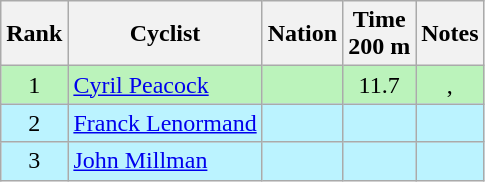<table class="wikitable sortable" style="text-align:center">
<tr>
<th>Rank</th>
<th>Cyclist</th>
<th>Nation</th>
<th>Time<br>200 m</th>
<th>Notes</th>
</tr>
<tr bgcolor=bbf3bb>
<td>1</td>
<td align=left><a href='#'>Cyril Peacock</a></td>
<td align=left></td>
<td>11.7</td>
<td>, </td>
</tr>
<tr bgcolor=bbf3ff>
<td>2</td>
<td align=left><a href='#'>Franck Lenormand</a></td>
<td align=left></td>
<td></td>
<td></td>
</tr>
<tr bgcolor=bbf3ff>
<td>3</td>
<td align=left><a href='#'>John Millman</a></td>
<td align=left></td>
<td></td>
<td></td>
</tr>
</table>
